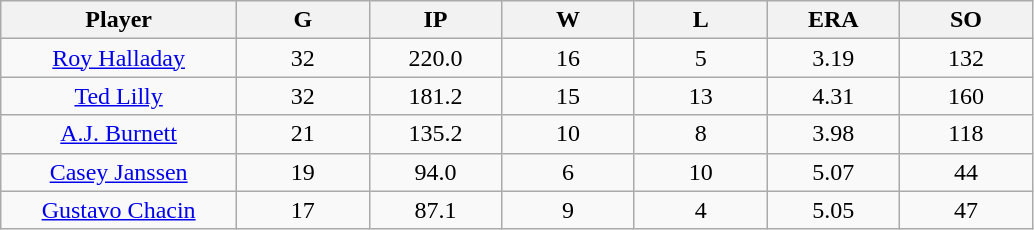<table class="wikitable sortable">
<tr>
<th bgcolor="#DDDDFF" width="16%">Player</th>
<th bgcolor="#DDDDFF" width="9%">G</th>
<th bgcolor="#DDDDFF" width="9%">IP</th>
<th bgcolor="#DDDDFF" width="9%">W</th>
<th bgcolor="#DDDDFF" width="9%">L</th>
<th bgcolor="#DDDDFF" width="9%">ERA</th>
<th bgcolor="#DDDDFF" width="9%">SO</th>
</tr>
<tr align="center">
<td><a href='#'>Roy Halladay</a></td>
<td>32</td>
<td>220.0</td>
<td>16</td>
<td>5</td>
<td>3.19</td>
<td>132</td>
</tr>
<tr align=center>
<td><a href='#'>Ted Lilly</a></td>
<td>32</td>
<td>181.2</td>
<td>15</td>
<td>13</td>
<td>4.31</td>
<td>160</td>
</tr>
<tr align=center>
<td><a href='#'>A.J. Burnett</a></td>
<td>21</td>
<td>135.2</td>
<td>10</td>
<td>8</td>
<td>3.98</td>
<td>118</td>
</tr>
<tr align=center>
<td><a href='#'>Casey Janssen</a></td>
<td>19</td>
<td>94.0</td>
<td>6</td>
<td>10</td>
<td>5.07</td>
<td>44</td>
</tr>
<tr align=center>
<td><a href='#'>Gustavo Chacin</a></td>
<td>17</td>
<td>87.1</td>
<td>9</td>
<td>4</td>
<td>5.05</td>
<td>47</td>
</tr>
</table>
